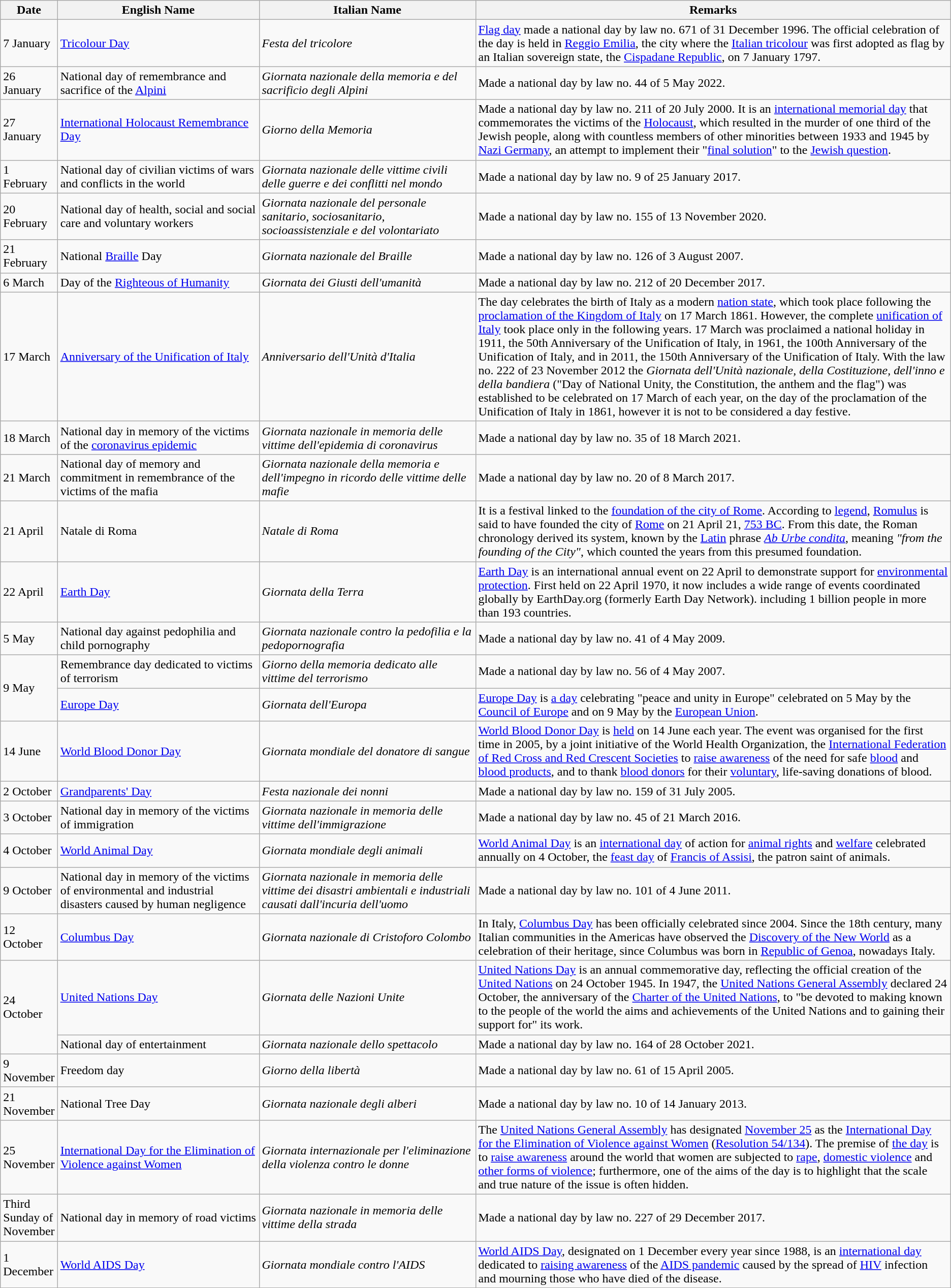<table class="wikitable">
<tr>
<th width="12em">Date</th>
<th>English Name</th>
<th>Italian Name</th>
<th width="50%">Remarks</th>
</tr>
<tr>
<td>7 January</td>
<td><a href='#'>Tricolour Day</a></td>
<td><em>Festa del tricolore</em></td>
<td><a href='#'>Flag day</a> made a national day by law no. 671 of 31 December 1996. The official celebration of the day is held in <a href='#'>Reggio Emilia</a>, the city where the <a href='#'>Italian tricolour</a> was first adopted as flag by an Italian sovereign state, the <a href='#'>Cispadane Republic</a>, on 7 January 1797.</td>
</tr>
<tr>
<td>26 January</td>
<td>National day of remembrance and sacrifice of the <a href='#'>Alpini</a></td>
<td><em>Giornata nazionale della memoria e del sacrificio degli Alpini</em></td>
<td>Made a national day by law no. 44 of 5 May 2022.</td>
</tr>
<tr>
<td>27 January</td>
<td><a href='#'>International Holocaust Remembrance Day</a></td>
<td><em>Giorno della Memoria</em></td>
<td>Made a national day by law no. 211 of 20 July 2000. It is an <a href='#'>international memorial day</a> that commemorates the victims of the <a href='#'>Holocaust</a>, which resulted in the murder of one third of the Jewish people, along with countless members of other minorities between 1933 and 1945 by <a href='#'>Nazi Germany</a>, an attempt to implement their "<a href='#'>final solution</a>" to the <a href='#'>Jewish question</a>.</td>
</tr>
<tr>
<td>1 February</td>
<td>National day of civilian victims of wars and conflicts in the world</td>
<td><em>Giornata nazionale delle vittime civili delle guerre e dei conflitti nel mondo</em></td>
<td>Made a national day by law no. 9 of 25 January 2017.</td>
</tr>
<tr>
<td>20 February</td>
<td>National day of health, social and social care and voluntary workers</td>
<td><em>Giornata nazionale del personale sanitario, sociosanitario, socioassistenziale e del volontariato</em></td>
<td>Made a national day by law no. 155 of 13 November 2020.</td>
</tr>
<tr>
<td>21 February</td>
<td>National <a href='#'>Braille</a> Day</td>
<td><em>Giornata nazionale del Braille</em></td>
<td>Made a national day by law no. 126 of 3 August 2007.</td>
</tr>
<tr>
<td>6 March</td>
<td>Day of the <a href='#'>Righteous of Humanity</a></td>
<td><em>Giornata dei Giusti dell'umanità</em></td>
<td>Made a national day by law no. 212 of 20 December 2017.</td>
</tr>
<tr>
<td>17 March</td>
<td><a href='#'>Anniversary of the Unification of Italy</a></td>
<td><em>Anniversario dell'Unità d'Italia</em></td>
<td>The day celebrates the birth of Italy as a modern <a href='#'>nation state</a>, which took place following the <a href='#'>proclamation of the Kingdom of Italy</a> on 17 March 1861. However, the complete <a href='#'>unification of Italy</a> took place only in the following years. 17 March was proclaimed a national holiday in 1911, the 50th Anniversary of the Unification of Italy, in 1961, the 100th Anniversary of the Unification of Italy, and in 2011, the 150th Anniversary of the Unification of Italy. With the law no. 222 of 23 November 2012 the <em>Giornata dell'Unità nazionale, della Costituzione, dell'inno e della bandiera</em> ("Day of National Unity, the Constitution, the anthem and the flag") was established to be celebrated on 17 March of each year, on the day of the proclamation of the Unification of Italy in 1861, however it is not to be considered a day festive.</td>
</tr>
<tr>
<td>18 March</td>
<td>National day in memory of the victims of the <a href='#'>coronavirus epidemic</a></td>
<td><em>Giornata nazionale in memoria delle vittime dell'epidemia di coronavirus</em></td>
<td>Made a national day by law no. 35 of 18 March 2021.</td>
</tr>
<tr>
<td>21 March</td>
<td>National day of memory and commitment in remembrance of the victims of the mafia</td>
<td><em>Giornata nazionale della memoria e dell'impegno in ricordo delle vittime delle mafie</em></td>
<td>Made a national day by law no. 20 of 8 March 2017.</td>
</tr>
<tr>
<td>21 April</td>
<td>Natale di Roma</td>
<td><em>Natale di Roma</em></td>
<td>It is a festival linked to the <a href='#'>foundation of the city of Rome</a>. According to <a href='#'>legend</a>, <a href='#'>Romulus</a> is said to have founded the city of <a href='#'>Rome</a> on 21 April 21, <a href='#'>753 BC</a>. From this date, the Roman chronology derived its system, known by the <a href='#'>Latin</a> phrase <em><a href='#'>Ab Urbe condita</a></em>, meaning <em>"from the founding of the City"</em>, which counted the years from this presumed foundation.</td>
</tr>
<tr>
<td>22 April</td>
<td><a href='#'>Earth Day</a></td>
<td><em>Giornata della Terra</em></td>
<td><a href='#'>Earth Day</a> is an international annual event on 22 April to demonstrate support for <a href='#'>environmental protection</a>. First held on 22 April 1970, it now includes a wide range of events coordinated globally by EarthDay.org (formerly Earth Day Network). including 1 billion people in more than 193 countries.</td>
</tr>
<tr>
<td>5 May</td>
<td>National day against pedophilia and child pornography</td>
<td><em>Giornata nazionale contro la pedofilia e la pedopornografia</em></td>
<td>Made a national day by law no. 41 of 4 May 2009.</td>
</tr>
<tr>
<td rowspan="2">9 May</td>
<td>Remembrance day dedicated to victims of terrorism</td>
<td><em>Giorno della memoria dedicato alle vittime del terrorismo</em></td>
<td>Made a national day by law no. 56 of 4 May 2007.</td>
</tr>
<tr>
<td><a href='#'>Europe Day</a></td>
<td><em>Giornata dell'Europa</em></td>
<td><a href='#'>Europe Day</a> is <a href='#'>a day</a> celebrating "peace and unity in Europe" celebrated on 5 May by the <a href='#'>Council of Europe</a> and on 9 May by the <a href='#'>European Union</a>.</td>
</tr>
<tr>
<td>14 June</td>
<td><a href='#'>World Blood Donor Day</a></td>
<td><em>Giornata mondiale del donatore di sangue</em></td>
<td><a href='#'>World Blood Donor Day</a> is <a href='#'>held</a> on 14 June each year. The event was organised for the first time in 2005, by a joint initiative of the World Health Organization, the <a href='#'>International Federation of Red Cross and Red Crescent Societies</a> to <a href='#'>raise awareness</a> of the need for safe <a href='#'>blood</a> and <a href='#'>blood products</a>, and to thank <a href='#'>blood donors</a> for their <a href='#'>voluntary</a>, life-saving donations of blood.</td>
</tr>
<tr>
<td>2 October</td>
<td><a href='#'>Grandparents' Day</a></td>
<td><em>Festa nazionale dei nonni</em></td>
<td>Made a national day by law no. 159 of 31 July 2005.</td>
</tr>
<tr>
<td>3 October</td>
<td>National day in memory of the victims of immigration</td>
<td><em>Giornata nazionale in memoria delle vittime dell'immigrazione</em></td>
<td>Made a national day by law no. 45 of 21 March 2016.</td>
</tr>
<tr>
<td>4 October</td>
<td><a href='#'>World Animal Day</a></td>
<td><em>Giornata mondiale degli animali</em></td>
<td><a href='#'>World Animal Day</a> is an <a href='#'>international day</a> of action for <a href='#'>animal rights</a> and <a href='#'>welfare</a> celebrated annually on 4 October, the <a href='#'>feast day</a> of <a href='#'>Francis of Assisi</a>, the patron saint of animals.</td>
</tr>
<tr>
<td>9 October</td>
<td>National day in memory of the victims of environmental and industrial disasters caused by human negligence</td>
<td><em>Giornata nazionale in memoria delle vittime dei disastri ambientali e industriali causati dall'incuria dell'uomo</em></td>
<td>Made a national day by law no. 101 of 4 June 2011.</td>
</tr>
<tr>
<td>12 October</td>
<td><a href='#'>Columbus Day</a></td>
<td><em>Giornata nazionale di Cristoforo Colombo</em></td>
<td>In Italy, <a href='#'>Columbus Day</a> has been officially celebrated since 2004. Since the 18th century, many Italian communities in the Americas have observed the <a href='#'>Discovery of the New World</a> as a celebration of their heritage, since Columbus was born in <a href='#'>Republic of Genoa</a>, nowadays Italy.</td>
</tr>
<tr>
<td rowspan="2">24 October</td>
<td><a href='#'>United Nations Day</a></td>
<td><em>Giornata delle Nazioni Unite</em></td>
<td><a href='#'>United Nations Day</a> is an annual commemorative day, reflecting the official creation of the <a href='#'>United Nations</a> on 24 October 1945. In 1947, the <a href='#'>United Nations General Assembly</a> declared 24 October, the anniversary of the <a href='#'>Charter of the United Nations</a>, to "be devoted to making known to the people of the world the aims and achievements of the United Nations and to gaining their support for" its work.</td>
</tr>
<tr>
<td>National day of entertainment</td>
<td><em>Giornata nazionale dello spettacolo</em></td>
<td>Made a national day by law no. 164 of 28 October 2021.</td>
</tr>
<tr>
<td>9 November</td>
<td>Freedom day</td>
<td><em>Giorno della libertà</em></td>
<td>Made a national day by law no. 61 of 15 April 2005.</td>
</tr>
<tr>
<td>21 November</td>
<td>National Tree Day</td>
<td><em>Giornata nazionale degli alberi</em></td>
<td>Made a national day by law no. 10 of 14 January 2013.</td>
</tr>
<tr>
<td>25 November</td>
<td><a href='#'>International Day for the Elimination of Violence against Women</a></td>
<td><em>Giornata internazionale per l'eliminazione della violenza contro le donne</em></td>
<td>The <a href='#'>United Nations General Assembly</a> has designated <a href='#'>November 25</a> as the <a href='#'>International Day for the Elimination of Violence against Women</a> (<a href='#'>Resolution 54/134</a>). The premise of <a href='#'>the day</a> is to <a href='#'>raise awareness</a> around the world that women are subjected to <a href='#'>rape</a>, <a href='#'>domestic violence</a> and <a href='#'>other forms of violence</a>; furthermore, one of the aims of the day is to highlight that the scale and true nature of the issue is often hidden.</td>
</tr>
<tr>
<td>Third Sunday of November</td>
<td>National day in memory of road victims</td>
<td><em>Giornata nazionale in memoria delle vittime della strada</em></td>
<td>Made a national day by law no. 227 of 29 December 2017.</td>
</tr>
<tr>
<td>1 December</td>
<td><a href='#'>World AIDS Day</a></td>
<td><em>Giornata mondiale contro l'AIDS</em></td>
<td><a href='#'>World AIDS Day</a>, designated on 1 December every year since 1988, is an <a href='#'>international day</a> dedicated to <a href='#'>raising awareness</a> of the <a href='#'>AIDS pandemic</a> caused by the spread of <a href='#'>HIV</a> infection and mourning those who have died of the disease.</td>
</tr>
</table>
